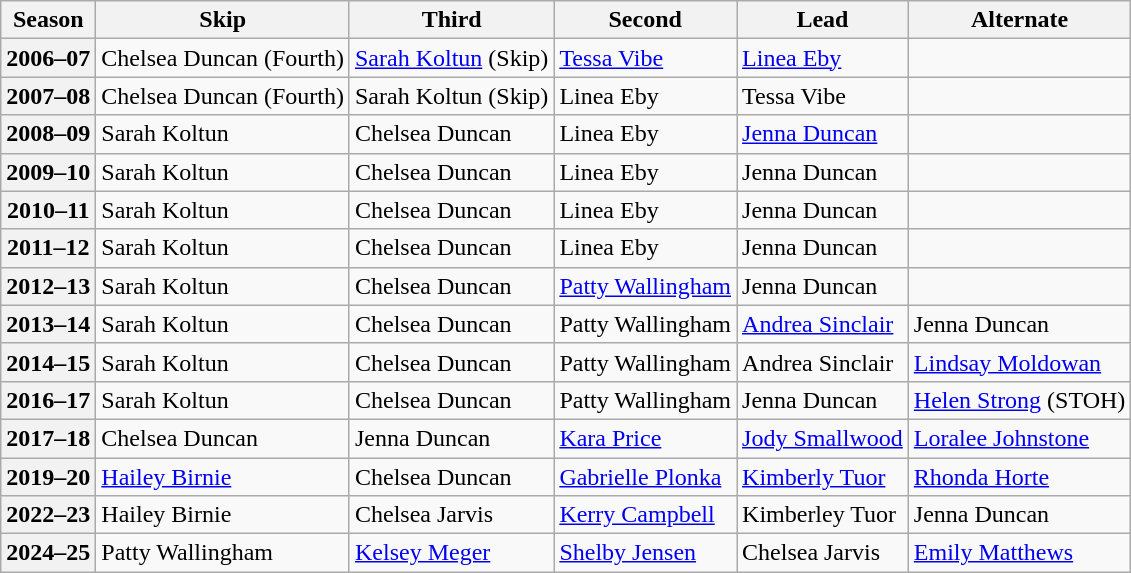<table class="wikitable">
<tr>
<th scope="col">Season</th>
<th scope="col">Skip</th>
<th scope="col">Third</th>
<th scope="col">Second</th>
<th scope="col">Lead</th>
<th scope="col">Alternate</th>
</tr>
<tr>
<th scope="row">2006–07</th>
<td>Chelsea Duncan (Fourth)</td>
<td><a href='#'>Sarah Koltun</a> (Skip)</td>
<td><a href='#'>Tessa Vibe</a></td>
<td><a href='#'>Linea Eby</a></td>
<td></td>
</tr>
<tr>
<th scope="row">2007–08</th>
<td>Chelsea Duncan (Fourth)</td>
<td>Sarah Koltun (Skip)</td>
<td>Linea Eby</td>
<td>Tessa Vibe</td>
<td></td>
</tr>
<tr>
<th scope="row">2008–09</th>
<td>Sarah Koltun</td>
<td>Chelsea Duncan</td>
<td>Linea Eby</td>
<td><a href='#'>Jenna Duncan</a></td>
<td></td>
</tr>
<tr>
<th scope="row">2009–10</th>
<td>Sarah Koltun</td>
<td>Chelsea Duncan</td>
<td>Linea Eby</td>
<td>Jenna Duncan</td>
<td></td>
</tr>
<tr>
<th scope="row">2010–11</th>
<td>Sarah Koltun</td>
<td>Chelsea Duncan</td>
<td>Linea Eby</td>
<td>Jenna Duncan</td>
<td></td>
</tr>
<tr>
<th scope="row">2011–12</th>
<td>Sarah Koltun</td>
<td>Chelsea Duncan</td>
<td>Linea Eby</td>
<td>Jenna Duncan</td>
<td></td>
</tr>
<tr>
<th scope="row">2012–13</th>
<td>Sarah Koltun</td>
<td>Chelsea Duncan</td>
<td><a href='#'>Patty Wallingham</a></td>
<td>Jenna Duncan</td>
<td></td>
</tr>
<tr>
<th scope="row">2013–14</th>
<td>Sarah Koltun</td>
<td>Chelsea Duncan</td>
<td>Patty Wallingham</td>
<td><a href='#'>Andrea Sinclair</a></td>
<td>Jenna Duncan</td>
</tr>
<tr>
<th scope="row">2014–15</th>
<td>Sarah Koltun</td>
<td>Chelsea Duncan</td>
<td>Patty Wallingham</td>
<td>Andrea Sinclair</td>
<td><a href='#'>Lindsay Moldowan</a></td>
</tr>
<tr>
<th scope="row">2016–17</th>
<td>Sarah Koltun</td>
<td>Chelsea Duncan</td>
<td>Patty Wallingham</td>
<td>Jenna Duncan</td>
<td><a href='#'>Helen Strong</a> (STOH)</td>
</tr>
<tr>
<th scope="row">2017–18</th>
<td>Chelsea Duncan</td>
<td>Jenna Duncan</td>
<td><a href='#'>Kara Price</a></td>
<td><a href='#'>Jody Smallwood</a></td>
<td><a href='#'>Loralee Johnstone</a></td>
</tr>
<tr>
<th scope="row">2019–20</th>
<td><a href='#'>Hailey Birnie</a></td>
<td>Chelsea Duncan</td>
<td><a href='#'>Gabrielle Plonka</a></td>
<td><a href='#'>Kimberly Tuor</a></td>
<td><a href='#'>Rhonda Horte</a></td>
</tr>
<tr>
<th scope="row">2022–23</th>
<td>Hailey Birnie</td>
<td>Chelsea Jarvis</td>
<td><a href='#'>Kerry Campbell</a></td>
<td>Kimberley Tuor</td>
<td>Jenna Duncan</td>
</tr>
<tr>
<th scope="row">2024–25</th>
<td>Patty Wallingham</td>
<td><a href='#'>Kelsey Meger</a></td>
<td><a href='#'>Shelby Jensen</a></td>
<td>Chelsea Jarvis</td>
<td><a href='#'>Emily Matthews</a></td>
</tr>
</table>
